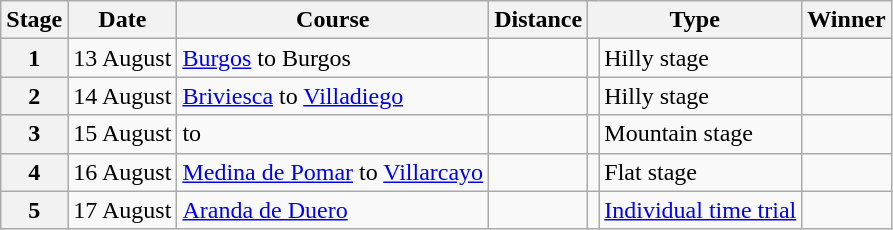<table class="wikitable">
<tr>
<th scope="col">Stage</th>
<th scope="col">Date</th>
<th scope="col">Course</th>
<th scope="col">Distance</th>
<th scope="col" colspan="2">Type</th>
<th scope="col">Winner</th>
</tr>
<tr>
<th>1</th>
<td align=right>13 August</td>
<td><a href='#'>Burgos</a> to Burgos</td>
<td style="text-align:center;"></td>
<td></td>
<td>Hilly stage</td>
<td></td>
</tr>
<tr>
<th>2</th>
<td align=right>14 August</td>
<td><a href='#'>Briviesca</a> to <a href='#'>Villadiego</a></td>
<td style="text-align:center;"></td>
<td></td>
<td>Hilly stage</td>
<td></td>
</tr>
<tr>
<th>3</th>
<td align=right>15 August</td>
<td> to </td>
<td style="text-align:center;"></td>
<td></td>
<td>Mountain stage</td>
<td></td>
</tr>
<tr>
<th>4</th>
<td align=right>16 August</td>
<td><a href='#'>Medina de Pomar</a> to <a href='#'>Villarcayo</a></td>
<td style="text-align:center;"></td>
<td></td>
<td>Flat stage</td>
<td></td>
</tr>
<tr>
<th>5</th>
<td align=right>17 August</td>
<td><a href='#'>Aranda de Duero</a></td>
<td style="text-align:center;"></td>
<td></td>
<td><a href='#'>Individual time trial</a></td>
<td></td>
</tr>
</table>
